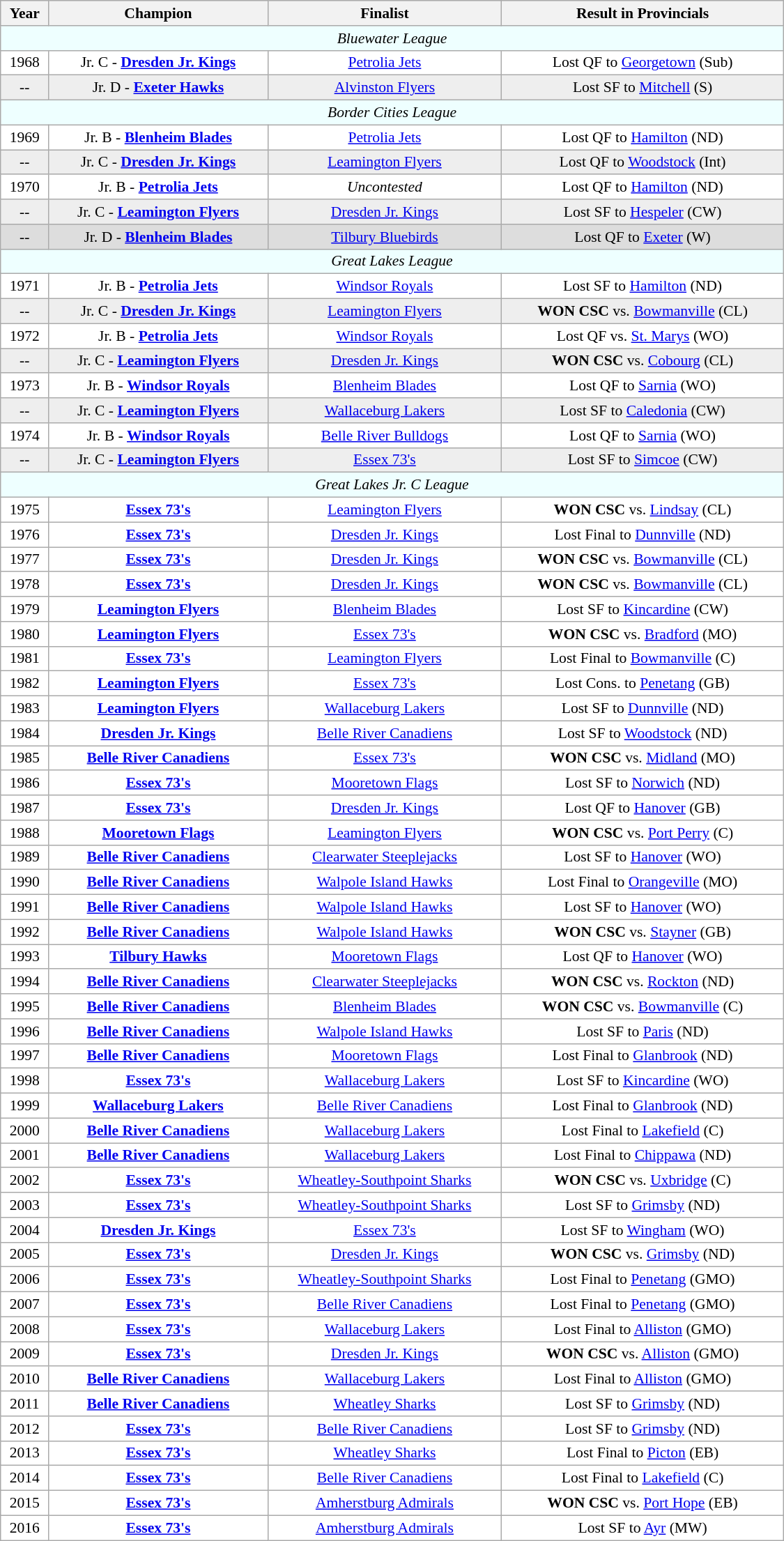<table class="wikitable" style="font-size:90%; border:1px solid gray; width:750px; text-align:center; background:white;">
<tr style="background:#dddddd;">
<th>Year</th>
<th>Champion</th>
<th>Finalist</th>
<th>Result in Provincials</th>
</tr>
<tr bgcolor="#eeffff">
<td colspan="4"><em>Bluewater League</em></td>
</tr>
<tr>
<td>1968</td>
<td>Jr. C - <strong><a href='#'>Dresden Jr. Kings</a></strong></td>
<td><a href='#'>Petrolia Jets</a></td>
<td>Lost QF to <a href='#'>Georgetown</a> (Sub)</td>
</tr>
<tr bgcolor="#eeeeee">
<td>--</td>
<td>Jr. D - <strong><a href='#'>Exeter Hawks</a></strong></td>
<td><a href='#'>Alvinston Flyers</a></td>
<td>Lost SF to <a href='#'>Mitchell</a> (S)</td>
</tr>
<tr bgcolor="#eeffff">
<td colspan="4"><em>Border Cities League</em></td>
</tr>
<tr>
<td>1969</td>
<td>Jr. B - <strong><a href='#'>Blenheim Blades</a></strong></td>
<td><a href='#'>Petrolia Jets</a></td>
<td>Lost QF to <a href='#'>Hamilton</a> (ND)</td>
</tr>
<tr bgcolor="#eeeeee">
<td>--</td>
<td>Jr. C - <strong><a href='#'>Dresden Jr. Kings</a></strong></td>
<td><a href='#'>Leamington Flyers</a></td>
<td>Lost QF to <a href='#'>Woodstock</a> (Int)</td>
</tr>
<tr>
<td>1970</td>
<td>Jr. B - <strong><a href='#'>Petrolia Jets</a></strong></td>
<td><em>Uncontested</em></td>
<td>Lost QF to <a href='#'>Hamilton</a> (ND)</td>
</tr>
<tr bgcolor="#eeeeee">
<td>--</td>
<td>Jr. C - <strong><a href='#'>Leamington Flyers</a></strong></td>
<td><a href='#'>Dresden Jr. Kings</a></td>
<td>Lost SF to <a href='#'>Hespeler</a> (CW)</td>
</tr>
<tr bgcolor="#dddddd">
<td>--</td>
<td>Jr. D - <strong><a href='#'>Blenheim Blades</a></strong></td>
<td><a href='#'>Tilbury Bluebirds</a></td>
<td>Lost QF to <a href='#'>Exeter</a> (W)</td>
</tr>
<tr bgcolor="#eeffff">
<td colspan="4"><em>Great Lakes League</em></td>
</tr>
<tr>
<td>1971</td>
<td>Jr. B - <strong><a href='#'>Petrolia Jets</a></strong></td>
<td><a href='#'>Windsor Royals</a></td>
<td>Lost SF to <a href='#'>Hamilton</a> (ND)</td>
</tr>
<tr bgcolor="#eeeeee">
<td>--</td>
<td>Jr. C - <strong><a href='#'>Dresden Jr. Kings</a></strong></td>
<td><a href='#'>Leamington Flyers</a></td>
<td><strong>WON CSC</strong> vs. <a href='#'>Bowmanville</a> (CL)</td>
</tr>
<tr>
<td>1972</td>
<td>Jr. B - <strong><a href='#'>Petrolia Jets</a></strong></td>
<td><a href='#'>Windsor Royals</a></td>
<td>Lost QF vs. <a href='#'>St. Marys</a> (WO)</td>
</tr>
<tr bgcolor="#eeeeee">
<td>--</td>
<td>Jr. C - <strong><a href='#'>Leamington Flyers</a></strong></td>
<td><a href='#'>Dresden Jr. Kings</a></td>
<td><strong>WON CSC</strong> vs. <a href='#'>Cobourg</a> (CL)</td>
</tr>
<tr>
<td>1973</td>
<td>Jr. B - <strong><a href='#'>Windsor Royals</a></strong></td>
<td><a href='#'>Blenheim Blades</a></td>
<td>Lost QF to <a href='#'>Sarnia</a> (WO)</td>
</tr>
<tr bgcolor="#eeeeee">
<td>--</td>
<td>Jr. C - <strong><a href='#'>Leamington Flyers</a></strong></td>
<td><a href='#'>Wallaceburg Lakers</a></td>
<td>Lost SF to <a href='#'>Caledonia</a> (CW)</td>
</tr>
<tr>
<td>1974</td>
<td>Jr. B - <strong><a href='#'>Windsor Royals</a></strong></td>
<td><a href='#'>Belle River Bulldogs</a></td>
<td>Lost QF to <a href='#'>Sarnia</a> (WO)</td>
</tr>
<tr bgcolor="#eeeeee">
<td>--</td>
<td>Jr. C - <strong><a href='#'>Leamington Flyers</a></strong></td>
<td><a href='#'>Essex 73's</a></td>
<td>Lost SF to <a href='#'>Simcoe</a> (CW)</td>
</tr>
<tr bgcolor="#eeffff">
<td colspan="4"><em>Great Lakes Jr. C League</em></td>
</tr>
<tr>
<td>1975</td>
<td><strong><a href='#'>Essex 73's</a></strong></td>
<td><a href='#'>Leamington Flyers</a></td>
<td><strong>WON CSC</strong> vs. <a href='#'>Lindsay</a> (CL)</td>
</tr>
<tr>
<td>1976</td>
<td><strong><a href='#'>Essex 73's</a></strong></td>
<td><a href='#'>Dresden Jr. Kings</a></td>
<td>Lost Final to <a href='#'>Dunnville</a> (ND)</td>
</tr>
<tr>
<td>1977</td>
<td><strong><a href='#'>Essex 73's</a></strong></td>
<td><a href='#'>Dresden Jr. Kings</a></td>
<td><strong>WON CSC</strong> vs. <a href='#'>Bowmanville</a> (CL)</td>
</tr>
<tr>
<td>1978</td>
<td><strong><a href='#'>Essex 73's</a></strong></td>
<td><a href='#'>Dresden Jr. Kings</a></td>
<td><strong>WON CSC</strong> vs. <a href='#'>Bowmanville</a> (CL)</td>
</tr>
<tr>
<td>1979</td>
<td><strong><a href='#'>Leamington Flyers</a></strong></td>
<td><a href='#'>Blenheim Blades</a></td>
<td>Lost SF to <a href='#'>Kincardine</a> (CW)</td>
</tr>
<tr>
<td>1980</td>
<td><strong><a href='#'>Leamington Flyers</a></strong></td>
<td><a href='#'>Essex 73's</a></td>
<td><strong>WON CSC</strong> vs. <a href='#'>Bradford</a> (MO)</td>
</tr>
<tr>
<td>1981</td>
<td><strong><a href='#'>Essex 73's</a></strong></td>
<td><a href='#'>Leamington Flyers</a></td>
<td>Lost Final to <a href='#'>Bowmanville</a> (C)</td>
</tr>
<tr>
<td>1982</td>
<td><strong><a href='#'>Leamington Flyers</a></strong></td>
<td><a href='#'>Essex 73's</a></td>
<td>Lost Cons. to <a href='#'>Penetang</a> (GB)</td>
</tr>
<tr>
<td>1983</td>
<td><strong><a href='#'>Leamington Flyers</a></strong></td>
<td><a href='#'>Wallaceburg Lakers</a></td>
<td>Lost SF to <a href='#'>Dunnville</a> (ND)</td>
</tr>
<tr>
<td>1984</td>
<td><strong><a href='#'>Dresden Jr. Kings</a></strong></td>
<td><a href='#'>Belle River Canadiens</a></td>
<td>Lost SF to <a href='#'>Woodstock</a> (ND)</td>
</tr>
<tr>
<td>1985</td>
<td><strong><a href='#'>Belle River Canadiens</a></strong></td>
<td><a href='#'>Essex 73's</a></td>
<td><strong>WON CSC</strong> vs. <a href='#'>Midland</a> (MO)</td>
</tr>
<tr>
<td>1986</td>
<td><strong><a href='#'>Essex 73's</a></strong></td>
<td><a href='#'>Mooretown Flags</a></td>
<td>Lost SF to <a href='#'>Norwich</a> (ND)</td>
</tr>
<tr>
<td>1987</td>
<td><strong><a href='#'>Essex 73's</a></strong></td>
<td><a href='#'>Dresden Jr. Kings</a></td>
<td>Lost QF to <a href='#'>Hanover</a> (GB)</td>
</tr>
<tr>
<td>1988</td>
<td><strong><a href='#'>Mooretown Flags</a></strong></td>
<td><a href='#'>Leamington Flyers</a></td>
<td><strong>WON CSC</strong> vs. <a href='#'>Port Perry</a> (C)</td>
</tr>
<tr>
<td>1989</td>
<td><strong><a href='#'>Belle River Canadiens</a></strong></td>
<td><a href='#'>Clearwater Steeplejacks</a></td>
<td>Lost SF to <a href='#'>Hanover</a> (WO)</td>
</tr>
<tr>
<td>1990</td>
<td><strong><a href='#'>Belle River Canadiens</a></strong></td>
<td><a href='#'>Walpole Island Hawks</a></td>
<td>Lost Final to <a href='#'>Orangeville</a> (MO)</td>
</tr>
<tr>
<td>1991</td>
<td><strong><a href='#'>Belle River Canadiens</a></strong></td>
<td><a href='#'>Walpole Island Hawks</a></td>
<td>Lost SF to <a href='#'>Hanover</a> (WO)</td>
</tr>
<tr>
<td>1992</td>
<td><strong><a href='#'>Belle River Canadiens</a></strong></td>
<td><a href='#'>Walpole Island Hawks</a></td>
<td><strong>WON CSC</strong> vs. <a href='#'>Stayner</a> (GB)</td>
</tr>
<tr>
<td>1993</td>
<td><strong><a href='#'>Tilbury Hawks</a></strong></td>
<td><a href='#'>Mooretown Flags</a></td>
<td>Lost QF to <a href='#'>Hanover</a> (WO)</td>
</tr>
<tr>
<td>1994</td>
<td><strong><a href='#'>Belle River Canadiens</a></strong></td>
<td><a href='#'>Clearwater Steeplejacks</a></td>
<td><strong>WON CSC</strong> vs. <a href='#'>Rockton</a> (ND)</td>
</tr>
<tr>
<td>1995</td>
<td><strong><a href='#'>Belle River Canadiens</a></strong></td>
<td><a href='#'>Blenheim Blades</a></td>
<td><strong>WON CSC</strong> vs. <a href='#'>Bowmanville</a> (C)</td>
</tr>
<tr>
<td>1996</td>
<td><strong><a href='#'>Belle River Canadiens</a></strong></td>
<td><a href='#'>Walpole Island Hawks</a></td>
<td>Lost SF to <a href='#'>Paris</a> (ND)</td>
</tr>
<tr>
<td>1997</td>
<td><strong><a href='#'>Belle River Canadiens</a></strong></td>
<td><a href='#'>Mooretown Flags</a></td>
<td>Lost Final to <a href='#'>Glanbrook</a> (ND)</td>
</tr>
<tr>
<td>1998</td>
<td><strong><a href='#'>Essex 73's</a></strong></td>
<td><a href='#'>Wallaceburg Lakers</a></td>
<td>Lost SF to <a href='#'>Kincardine</a> (WO)</td>
</tr>
<tr>
<td>1999</td>
<td><strong><a href='#'>Wallaceburg Lakers</a></strong></td>
<td><a href='#'>Belle River Canadiens</a></td>
<td>Lost Final to <a href='#'>Glanbrook</a> (ND)</td>
</tr>
<tr>
<td>2000</td>
<td><strong><a href='#'>Belle River Canadiens</a></strong></td>
<td><a href='#'>Wallaceburg Lakers</a></td>
<td>Lost Final to <a href='#'>Lakefield</a> (C)</td>
</tr>
<tr>
<td>2001</td>
<td><strong><a href='#'>Belle River Canadiens</a></strong></td>
<td><a href='#'>Wallaceburg Lakers</a></td>
<td>Lost Final to <a href='#'>Chippawa</a> (ND)</td>
</tr>
<tr>
<td>2002</td>
<td><strong><a href='#'>Essex 73's</a></strong></td>
<td><a href='#'>Wheatley-Southpoint Sharks</a></td>
<td><strong>WON CSC</strong> vs. <a href='#'>Uxbridge</a> (C)</td>
</tr>
<tr>
<td>2003</td>
<td><strong><a href='#'>Essex 73's</a></strong></td>
<td><a href='#'>Wheatley-Southpoint Sharks</a></td>
<td>Lost SF to <a href='#'>Grimsby</a> (ND)</td>
</tr>
<tr>
<td>2004</td>
<td><strong><a href='#'>Dresden Jr. Kings</a></strong></td>
<td><a href='#'>Essex 73's</a></td>
<td>Lost SF to <a href='#'>Wingham</a> (WO)</td>
</tr>
<tr>
<td>2005</td>
<td><strong><a href='#'>Essex 73's</a></strong></td>
<td><a href='#'>Dresden Jr. Kings</a></td>
<td><strong>WON CSC</strong> vs. <a href='#'>Grimsby</a> (ND)</td>
</tr>
<tr>
<td>2006</td>
<td><strong><a href='#'>Essex 73's</a></strong></td>
<td><a href='#'>Wheatley-Southpoint Sharks</a></td>
<td>Lost Final to <a href='#'>Penetang</a> (GMO)</td>
</tr>
<tr>
<td>2007</td>
<td><strong><a href='#'>Essex 73's</a></strong></td>
<td><a href='#'>Belle River Canadiens</a></td>
<td>Lost Final to <a href='#'>Penetang</a> (GMO)</td>
</tr>
<tr>
<td>2008</td>
<td><strong><a href='#'>Essex 73's</a></strong></td>
<td><a href='#'>Wallaceburg Lakers</a></td>
<td>Lost Final to <a href='#'>Alliston</a> (GMO)</td>
</tr>
<tr>
<td>2009</td>
<td><strong><a href='#'>Essex 73's</a></strong></td>
<td><a href='#'>Dresden Jr. Kings</a></td>
<td><strong>WON CSC</strong> vs. <a href='#'>Alliston</a> (GMO)</td>
</tr>
<tr>
<td>2010</td>
<td><strong><a href='#'>Belle River Canadiens</a></strong></td>
<td><a href='#'>Wallaceburg Lakers</a></td>
<td>Lost Final to <a href='#'>Alliston</a> (GMO)</td>
</tr>
<tr>
<td>2011</td>
<td><strong><a href='#'>Belle River Canadiens</a></strong></td>
<td><a href='#'>Wheatley Sharks</a></td>
<td>Lost SF to <a href='#'>Grimsby</a> (ND)</td>
</tr>
<tr>
<td>2012</td>
<td><strong><a href='#'>Essex 73's</a></strong></td>
<td><a href='#'>Belle River Canadiens</a></td>
<td>Lost SF to <a href='#'>Grimsby</a> (ND)</td>
</tr>
<tr>
<td>2013</td>
<td><strong><a href='#'>Essex 73's</a></strong></td>
<td><a href='#'>Wheatley Sharks</a></td>
<td>Lost Final to <a href='#'>Picton</a> (EB)</td>
</tr>
<tr>
<td>2014</td>
<td><strong><a href='#'>Essex 73's</a></strong></td>
<td><a href='#'>Belle River Canadiens</a></td>
<td>Lost Final to <a href='#'>Lakefield</a> (C)</td>
</tr>
<tr>
<td>2015</td>
<td><strong><a href='#'>Essex 73's</a></strong></td>
<td><a href='#'>Amherstburg Admirals</a></td>
<td><strong>WON CSC</strong> vs. <a href='#'>Port Hope</a> (EB)</td>
</tr>
<tr>
<td>2016</td>
<td><strong><a href='#'>Essex 73's</a></strong></td>
<td><a href='#'>Amherstburg Admirals</a></td>
<td>Lost SF to <a href='#'>Ayr</a> (MW)</td>
</tr>
</table>
